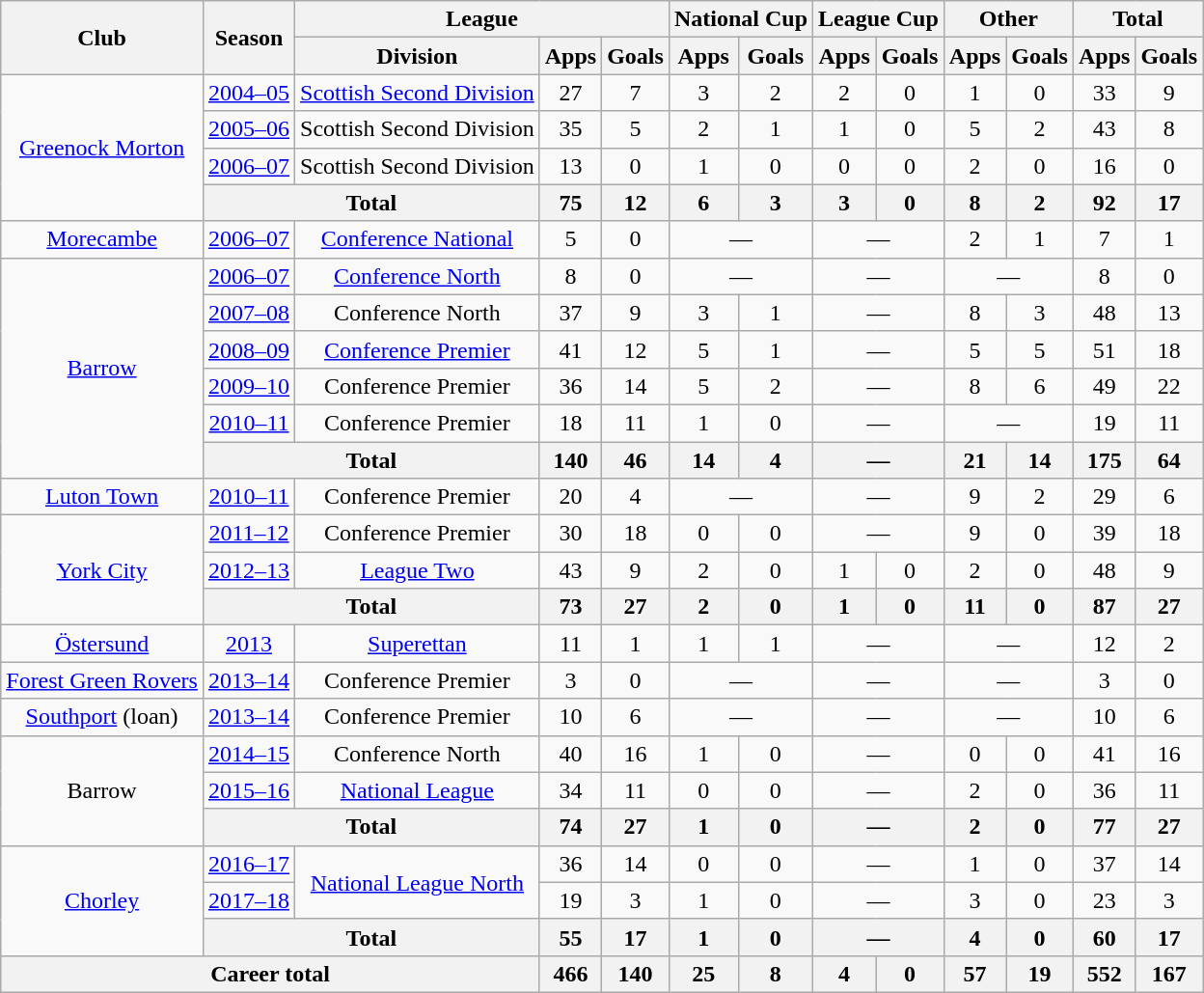<table class="wikitable" style="text-align: center">
<tr>
<th rowspan="2">Club</th>
<th rowspan="2">Season</th>
<th colspan="3">League</th>
<th colspan="2">National Cup</th>
<th colspan="2">League Cup</th>
<th colspan="2">Other</th>
<th colspan="2">Total</th>
</tr>
<tr>
<th>Division</th>
<th>Apps</th>
<th>Goals</th>
<th>Apps</th>
<th>Goals</th>
<th>Apps</th>
<th>Goals</th>
<th>Apps</th>
<th>Goals</th>
<th>Apps</th>
<th>Goals</th>
</tr>
<tr>
<td rowspan="4"><a href='#'>Greenock Morton</a></td>
<td><a href='#'>2004–05</a></td>
<td><a href='#'>Scottish Second Division</a></td>
<td>27</td>
<td>7</td>
<td>3</td>
<td>2</td>
<td>2</td>
<td>0</td>
<td>1</td>
<td>0</td>
<td>33</td>
<td>9</td>
</tr>
<tr>
<td><a href='#'>2005–06</a></td>
<td>Scottish Second Division</td>
<td>35</td>
<td>5</td>
<td>2</td>
<td>1</td>
<td>1</td>
<td>0</td>
<td>5</td>
<td>2</td>
<td>43</td>
<td>8</td>
</tr>
<tr>
<td><a href='#'>2006–07</a></td>
<td>Scottish Second Division</td>
<td>13</td>
<td>0</td>
<td>1</td>
<td>0</td>
<td>0</td>
<td>0</td>
<td>2</td>
<td>0</td>
<td>16</td>
<td>0</td>
</tr>
<tr>
<th colspan="2">Total</th>
<th>75</th>
<th>12</th>
<th>6</th>
<th>3</th>
<th>3</th>
<th>0</th>
<th>8</th>
<th>2</th>
<th>92</th>
<th>17</th>
</tr>
<tr>
<td><a href='#'>Morecambe</a></td>
<td><a href='#'>2006–07</a></td>
<td><a href='#'>Conference National</a></td>
<td>5</td>
<td>0</td>
<td colspan="2">—</td>
<td colspan="2">—</td>
<td>2</td>
<td>1</td>
<td>7</td>
<td>1</td>
</tr>
<tr>
<td rowspan="6"><a href='#'>Barrow</a></td>
<td><a href='#'>2006–07</a></td>
<td><a href='#'>Conference North</a></td>
<td>8</td>
<td>0</td>
<td colspan="2">—</td>
<td colspan="2">—</td>
<td colspan="2">—</td>
<td>8</td>
<td>0</td>
</tr>
<tr>
<td><a href='#'>2007–08</a></td>
<td>Conference North</td>
<td>37</td>
<td>9</td>
<td>3</td>
<td>1</td>
<td colspan="2">—</td>
<td>8</td>
<td>3</td>
<td>48</td>
<td>13</td>
</tr>
<tr>
<td><a href='#'>2008–09</a></td>
<td><a href='#'>Conference Premier</a></td>
<td>41</td>
<td>12</td>
<td>5</td>
<td>1</td>
<td colspan="2">—</td>
<td>5</td>
<td>5</td>
<td>51</td>
<td>18</td>
</tr>
<tr>
<td><a href='#'>2009–10</a></td>
<td>Conference Premier</td>
<td>36</td>
<td>14</td>
<td>5</td>
<td>2</td>
<td colspan="2">—</td>
<td>8</td>
<td>6</td>
<td>49</td>
<td>22</td>
</tr>
<tr>
<td><a href='#'>2010–11</a></td>
<td>Conference Premier</td>
<td>18</td>
<td>11</td>
<td>1</td>
<td>0</td>
<td colspan="2">—</td>
<td colspan="2">—</td>
<td>19</td>
<td>11</td>
</tr>
<tr>
<th colspan="2">Total</th>
<th>140</th>
<th>46</th>
<th>14</th>
<th>4</th>
<th colspan="2">—</th>
<th>21</th>
<th>14</th>
<th>175</th>
<th>64</th>
</tr>
<tr>
<td><a href='#'>Luton Town</a></td>
<td><a href='#'>2010–11</a></td>
<td>Conference Premier</td>
<td>20</td>
<td>4</td>
<td colspan="2">—</td>
<td colspan="2">—</td>
<td>9</td>
<td>2</td>
<td>29</td>
<td>6</td>
</tr>
<tr>
<td rowspan="3"><a href='#'>York City</a></td>
<td><a href='#'>2011–12</a></td>
<td>Conference Premier</td>
<td>30</td>
<td>18</td>
<td>0</td>
<td>0</td>
<td colspan="2">—</td>
<td>9</td>
<td>0</td>
<td>39</td>
<td>18</td>
</tr>
<tr>
<td><a href='#'>2012–13</a></td>
<td><a href='#'>League Two</a></td>
<td>43</td>
<td>9</td>
<td>2</td>
<td>0</td>
<td>1</td>
<td>0</td>
<td>2</td>
<td>0</td>
<td>48</td>
<td>9</td>
</tr>
<tr>
<th colspan="2">Total</th>
<th>73</th>
<th>27</th>
<th>2</th>
<th>0</th>
<th>1</th>
<th>0</th>
<th>11</th>
<th>0</th>
<th>87</th>
<th>27</th>
</tr>
<tr>
<td><a href='#'>Östersund</a></td>
<td><a href='#'>2013</a></td>
<td><a href='#'>Superettan</a></td>
<td>11</td>
<td>1</td>
<td>1</td>
<td>1</td>
<td colspan="2">—</td>
<td colspan="2">—</td>
<td>12</td>
<td>2</td>
</tr>
<tr>
<td><a href='#'>Forest Green Rovers</a></td>
<td><a href='#'>2013–14</a></td>
<td>Conference Premier</td>
<td>3</td>
<td>0</td>
<td colspan="2">—</td>
<td colspan="2">—</td>
<td colspan="2">—</td>
<td>3</td>
<td>0</td>
</tr>
<tr>
<td><a href='#'>Southport</a> (loan)</td>
<td><a href='#'>2013–14</a></td>
<td>Conference Premier</td>
<td>10</td>
<td>6</td>
<td colspan="2">—</td>
<td colspan="2">—</td>
<td colspan="2">—</td>
<td>10</td>
<td>6</td>
</tr>
<tr>
<td rowspan="3">Barrow</td>
<td><a href='#'>2014–15</a></td>
<td>Conference North</td>
<td>40</td>
<td>16</td>
<td>1</td>
<td>0</td>
<td colspan="2">—</td>
<td>0</td>
<td>0</td>
<td>41</td>
<td>16</td>
</tr>
<tr>
<td><a href='#'>2015–16</a></td>
<td><a href='#'>National League</a></td>
<td>34</td>
<td>11</td>
<td>0</td>
<td>0</td>
<td colspan="2">—</td>
<td>2</td>
<td>0</td>
<td>36</td>
<td>11</td>
</tr>
<tr>
<th colspan="2">Total</th>
<th>74</th>
<th>27</th>
<th>1</th>
<th>0</th>
<th colspan="2">—</th>
<th>2</th>
<th>0</th>
<th>77</th>
<th>27</th>
</tr>
<tr>
<td rowspan="3"><a href='#'>Chorley</a></td>
<td><a href='#'>2016–17</a></td>
<td rowspan="2"><a href='#'>National League North</a></td>
<td>36</td>
<td>14</td>
<td>0</td>
<td>0</td>
<td colspan="2">—</td>
<td>1</td>
<td>0</td>
<td>37</td>
<td>14</td>
</tr>
<tr>
<td><a href='#'>2017–18</a></td>
<td>19</td>
<td>3</td>
<td>1</td>
<td>0</td>
<td colspan="2">—</td>
<td>3</td>
<td>0</td>
<td>23</td>
<td>3</td>
</tr>
<tr>
<th colspan="2">Total</th>
<th>55</th>
<th>17</th>
<th>1</th>
<th>0</th>
<th colspan="2">—</th>
<th>4</th>
<th>0</th>
<th>60</th>
<th>17</th>
</tr>
<tr>
<th colspan="3">Career total</th>
<th>466</th>
<th>140</th>
<th>25</th>
<th>8</th>
<th>4</th>
<th>0</th>
<th>57</th>
<th>19</th>
<th>552</th>
<th>167</th>
</tr>
</table>
